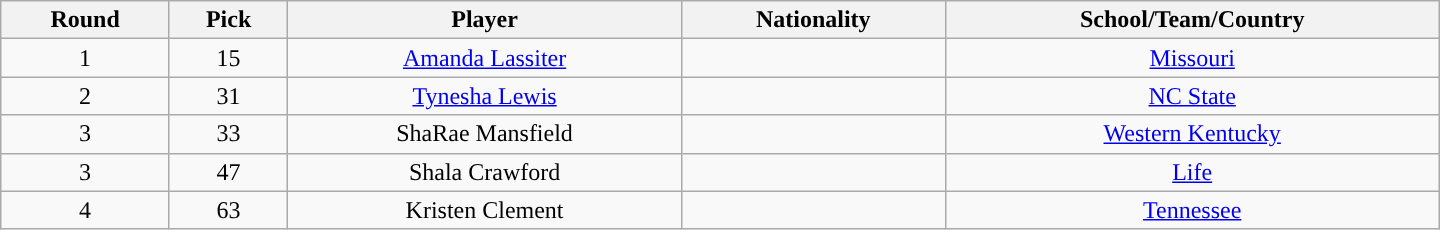<table class="wikitable" style="text-align:center; width:60em">
<tr>
<th>Round</th>
<th>Pick</th>
<th>Player</th>
<th>Nationality</th>
<th>School/Team/Country</th>
</tr>
<tr>
<td>1</td>
<td>15</td>
<td><a href='#'>Amanda Lassiter</a></td>
<td></td>
<td><a href='#'>Missouri</a></td>
</tr>
<tr>
<td>2</td>
<td>31</td>
<td><a href='#'>Tynesha Lewis</a></td>
<td></td>
<td><a href='#'>NC State</a></td>
</tr>
<tr>
<td>3</td>
<td>33</td>
<td>ShaRae Mansfield</td>
<td></td>
<td><a href='#'>Western Kentucky</a></td>
</tr>
<tr>
<td>3</td>
<td>47</td>
<td>Shala Crawford</td>
<td></td>
<td><a href='#'>Life</a></td>
</tr>
<tr>
<td>4</td>
<td>63</td>
<td>Kristen Clement</td>
<td></td>
<td><a href='#'>Tennessee</a></td>
</tr>
</table>
